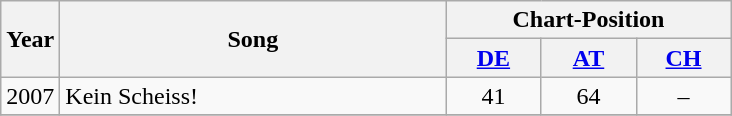<table class="wikitable">
<tr>
<th width="25" rowspan="2">Year</th>
<th width="250" rowspan="2">Song</th>
<th colspan="3">Chart-Position</th>
</tr>
<tr bgcolor="#efefef">
<th width="56"><a href='#'>DE</a></th>
<th width="56"><a href='#'>AT</a></th>
<th width="56"><a href='#'>CH</a></th>
</tr>
<tr>
<td align="center" rowspan="1">2007</td>
<td>Kein Scheiss!</td>
<td align="center">41</td>
<td align="center">64</td>
<td align="center">–</td>
</tr>
<tr>
</tr>
</table>
